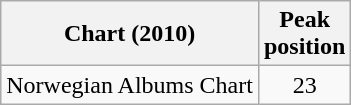<table class="wikitable sortable">
<tr>
<th>Chart (2010)</th>
<th>Peak<br>position</th>
</tr>
<tr>
<td>Norwegian Albums Chart</td>
<td style="text-align:center;">23</td>
</tr>
</table>
